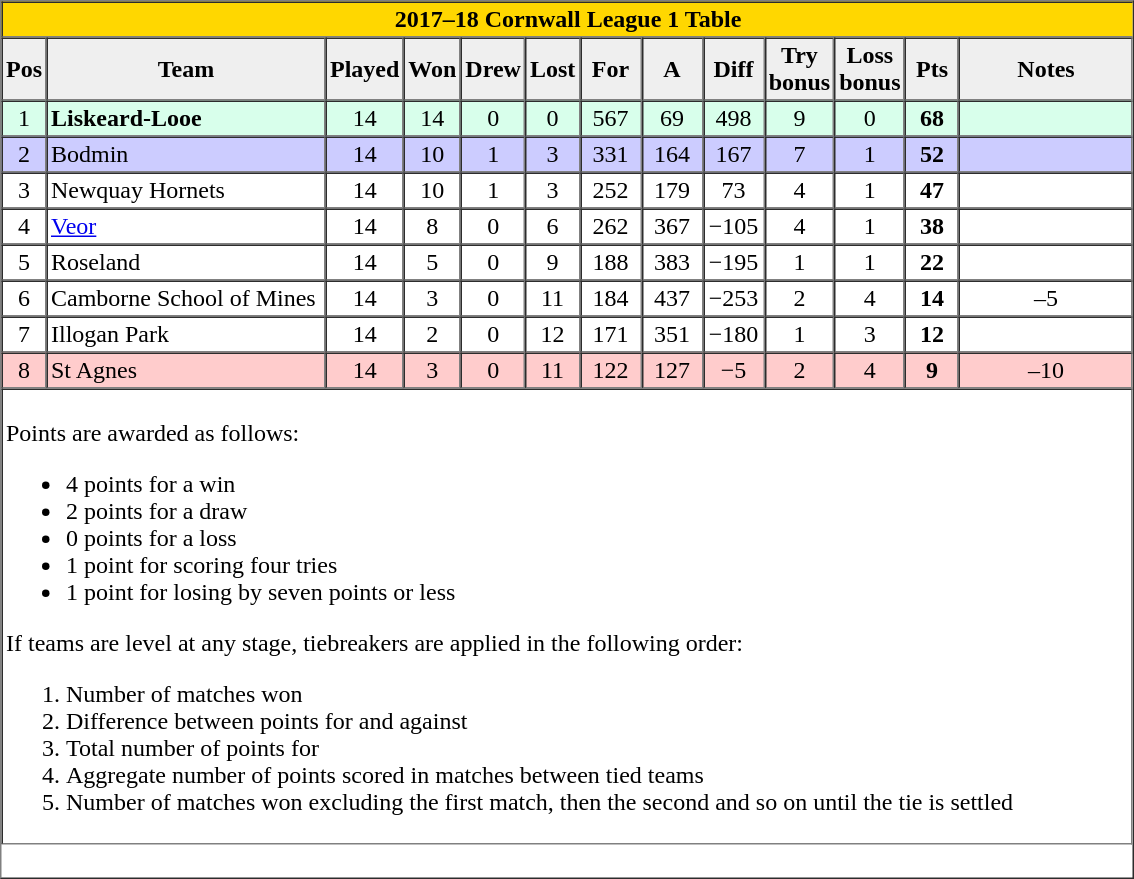<table border="1" cellpadding="2" cellspacing="0">
<tr bgcolor="gold">
<th colspan=13 style="border-right:0px;";>2017–18 Cornwall League 1 Table</th>
</tr>
<tr bgcolor="#efefef">
<th width="20">Pos</th>
<th width="180">Team</th>
<th width="25">Played</th>
<th width="25">Won</th>
<th width="25">Drew</th>
<th width="25">Lost</th>
<th width="35">For</th>
<th width="35">A</th>
<th width="35">Diff</th>
<th width="35">Try bonus</th>
<th width="35">Loss bonus</th>
<th width="30">Pts</th>
<th width="110">Notes</th>
</tr>
<tr bgcolor=#d8ffeb align=center>
<td>1</td>
<td align=left><strong>Liskeard-Looe</strong></td>
<td>14</td>
<td>14</td>
<td>0</td>
<td>0</td>
<td>567</td>
<td>69</td>
<td>498</td>
<td>9</td>
<td>0</td>
<td><strong>68</strong></td>
<td></td>
</tr>
<tr bgcolor=#ccccff align=center>
<td>2</td>
<td align=left>Bodmin</td>
<td>14</td>
<td>10</td>
<td>1</td>
<td>3</td>
<td>331</td>
<td>164</td>
<td>167</td>
<td>7</td>
<td>1</td>
<td><strong>52</strong></td>
<td></td>
</tr>
<tr align=center>
<td>3</td>
<td align=left>Newquay Hornets</td>
<td>14</td>
<td>10</td>
<td>1</td>
<td>3</td>
<td>252</td>
<td>179</td>
<td>73</td>
<td>4</td>
<td>1</td>
<td><strong>47</strong></td>
<td></td>
</tr>
<tr align=center>
<td>4</td>
<td align=left><a href='#'>Veor</a></td>
<td>14</td>
<td>8</td>
<td>0</td>
<td>6</td>
<td>262</td>
<td>367</td>
<td>−105</td>
<td>4</td>
<td>1</td>
<td><strong>38</strong></td>
<td></td>
</tr>
<tr align=center>
<td>5</td>
<td align=left>Roseland</td>
<td>14</td>
<td>5</td>
<td>0</td>
<td>9</td>
<td>188</td>
<td>383</td>
<td>−195</td>
<td>1</td>
<td>1</td>
<td><strong>22</strong></td>
<td></td>
</tr>
<tr align=center>
<td>6</td>
<td align=left>Camborne School of Mines</td>
<td>14</td>
<td>3</td>
<td>0</td>
<td>11</td>
<td>184</td>
<td>437</td>
<td>−253</td>
<td>2</td>
<td>4</td>
<td><strong>14</strong></td>
<td>–5</td>
</tr>
<tr align=center>
<td>7</td>
<td align=left>Illogan Park</td>
<td>14</td>
<td>2</td>
<td>0</td>
<td>12</td>
<td>171</td>
<td>351</td>
<td>−180</td>
<td>1</td>
<td>3</td>
<td><strong>12</strong></td>
<td></td>
</tr>
<tr bgcolor=#ffcccc align=center>
<td>8</td>
<td align=left>St Agnes</td>
<td>14</td>
<td>3</td>
<td>0</td>
<td>11</td>
<td>122</td>
<td>127</td>
<td>−5</td>
<td>2</td>
<td>4</td>
<td><strong>9</strong></td>
<td>–10</td>
</tr>
<tr align=center>
</tr>
<tr bgcolor=#ffffff>
<td colspan="13"><br>Points are awarded as follows:<ul><li>4 points for a win</li><li>2 points for a draw</li><li>0 points for a loss</li><li>1 point for scoring four tries</li><li>1 point for losing by seven points or less</li></ul>If teams are level at any stage, tiebreakers are applied in the following order:<ol><li>Number of matches won</li><li>Difference between points for and against</li><li>Total number of points for</li><li>Aggregate number of points scored in matches between tied teams</li><li>Number of matches won excluding the first match, then the second and so on until the tie is settled</li></ol></td>
</tr>
<tr |align=left|>
<td colspan="15" style="border:0px"><br></td>
</tr>
</table>
